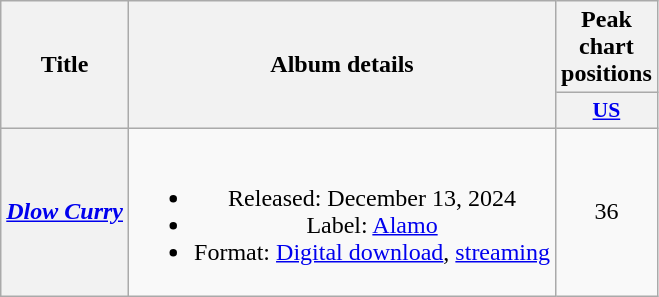<table class="wikitable plainrowheaders" style="text-align:center;">
<tr>
<th scope="col" rowspan="2">Title</th>
<th scope="col" rowspan="2">Album details</th>
<th scope="col">Peak chart positions</th>
</tr>
<tr>
<th scope="col" style="width:3em;font-size:90%;"><a href='#'>US</a><br></th>
</tr>
<tr>
<th scope="row"><em><a href='#'>Dlow Curry</a></em></th>
<td><br><ul><li>Released: December 13, 2024</li><li>Label: <a href='#'>Alamo</a></li><li>Format:  <a href='#'>Digital download</a>, <a href='#'>streaming</a></li></ul></td>
<td>36</td>
</tr>
</table>
